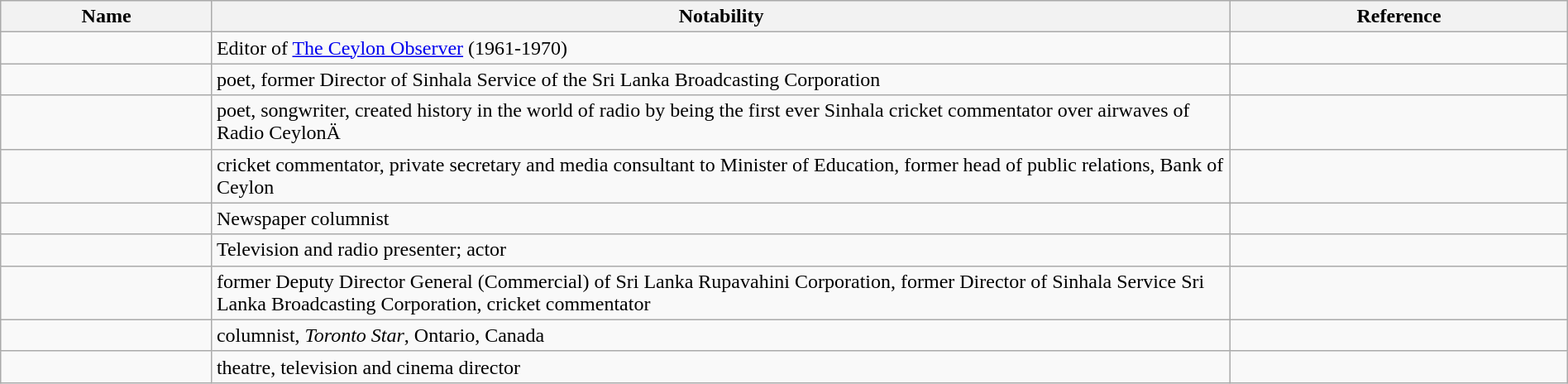<table class="wikitable sortable" style="width:100%">
<tr>
<th style="width:*;">Name</th>
<th style="width:65%;" class="unsortable">Notability</th>
<th style="width:*;" class="unsortable">Reference</th>
</tr>
<tr>
<td></td>
<td>Editor of <a href='#'>The Ceylon Observer</a> (1961-1970)</td>
<td style="text-align:center;"></td>
</tr>
<tr>
<td></td>
<td>poet, former Director of Sinhala Service of the Sri Lanka Broadcasting Corporation</td>
<td style="text-align:center;"></td>
</tr>
<tr>
<td></td>
<td>poet, songwriter, created history in the world of radio by being the first ever Sinhala cricket commentator over airwaves of Radio CeylonÄ</td>
<td style="text-align:center;"></td>
</tr>
<tr>
<td></td>
<td>cricket commentator, private secretary and media consultant to Minister of Education, former head of public relations, Bank of Ceylon</td>
<td style="text-align:center;"></td>
</tr>
<tr>
<td></td>
<td>Newspaper columnist</td>
<td style="text-align:center;"></td>
</tr>
<tr>
<td></td>
<td>Television and radio presenter; actor</td>
<td style="text-align:center;"></td>
</tr>
<tr>
<td></td>
<td>former Deputy Director General (Commercial) of Sri Lanka Rupavahini Corporation, former Director of Sinhala Service Sri Lanka Broadcasting Corporation, cricket commentator</td>
<td style="text-align:center;"></td>
</tr>
<tr>
<td></td>
<td>columnist, <em>Toronto Star</em>, Ontario, Canada</td>
<td style="text-align:center;"></td>
</tr>
<tr>
<td></td>
<td>theatre, television and cinema director</td>
<td style="text-align:center;"></td>
</tr>
</table>
